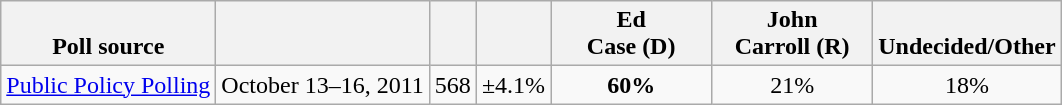<table class="wikitable" style="text-align:center">
<tr valign= bottom>
<th>Poll source</th>
<th></th>
<th></th>
<th></th>
<th style="width:100px;">Ed<br>Case (D)</th>
<th style="width:100px;">John<br>Carroll (R)</th>
<th>Undecided/Other</th>
</tr>
<tr>
<td align=left><a href='#'>Public Policy Polling</a></td>
<td>October 13–16, 2011</td>
<td>568</td>
<td>±4.1%</td>
<td><strong>60%</strong></td>
<td>21%</td>
<td>18%</td>
</tr>
</table>
